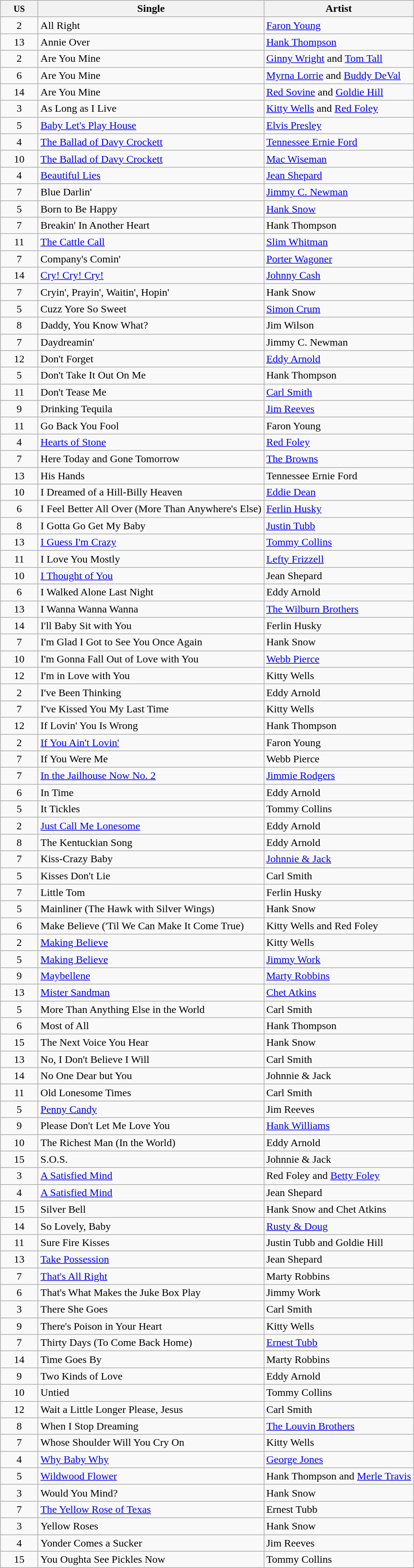<table class="wikitable sortable">
<tr>
<th width="50"><small>US</small></th>
<th>Single</th>
<th>Artist</th>
</tr>
<tr>
<td align="center">2</td>
<td>All Right</td>
<td><a href='#'>Faron Young</a></td>
</tr>
<tr>
<td align="center">13</td>
<td>Annie Over</td>
<td><a href='#'>Hank Thompson</a></td>
</tr>
<tr>
<td align="center">2</td>
<td>Are You Mine</td>
<td><a href='#'>Ginny Wright</a> and <a href='#'>Tom Tall</a></td>
</tr>
<tr>
<td align="center">6</td>
<td>Are You Mine</td>
<td><a href='#'>Myrna Lorrie</a> and <a href='#'>Buddy DeVal</a></td>
</tr>
<tr>
<td align="center">14</td>
<td>Are You Mine</td>
<td><a href='#'>Red Sovine</a> and <a href='#'>Goldie Hill</a></td>
</tr>
<tr>
<td align="center">3</td>
<td>As Long as I Live</td>
<td><a href='#'>Kitty Wells</a> and <a href='#'>Red Foley</a></td>
</tr>
<tr>
<td align="center">5</td>
<td><a href='#'>Baby Let's Play House</a></td>
<td><a href='#'>Elvis Presley</a></td>
</tr>
<tr>
<td align="center">4</td>
<td><a href='#'>The Ballad of Davy Crockett</a></td>
<td><a href='#'>Tennessee Ernie Ford</a></td>
</tr>
<tr>
<td align="center">10</td>
<td><a href='#'>The Ballad of Davy Crockett</a></td>
<td><a href='#'>Mac Wiseman</a></td>
</tr>
<tr>
<td align="center">4</td>
<td><a href='#'>Beautiful Lies</a></td>
<td><a href='#'>Jean Shepard</a></td>
</tr>
<tr>
<td align="center">7</td>
<td>Blue Darlin'</td>
<td><a href='#'>Jimmy C. Newman</a></td>
</tr>
<tr>
<td align="center">5</td>
<td>Born to Be Happy</td>
<td><a href='#'>Hank Snow</a></td>
</tr>
<tr>
<td align="center">7</td>
<td>Breakin' In Another Heart</td>
<td>Hank Thompson</td>
</tr>
<tr>
<td align="center">11</td>
<td><a href='#'>The Cattle Call</a></td>
<td><a href='#'>Slim Whitman</a></td>
</tr>
<tr>
<td align="center">7</td>
<td>Company's Comin'</td>
<td><a href='#'>Porter Wagoner</a></td>
</tr>
<tr>
<td align="center">14</td>
<td><a href='#'>Cry! Cry! Cry!</a></td>
<td><a href='#'>Johnny Cash</a></td>
</tr>
<tr>
<td align="center">7</td>
<td>Cryin', Prayin', Waitin', Hopin'</td>
<td>Hank Snow</td>
</tr>
<tr>
<td align="center">5</td>
<td>Cuzz Yore So Sweet</td>
<td><a href='#'>Simon Crum</a></td>
</tr>
<tr>
<td align="center">8</td>
<td>Daddy, You Know What?</td>
<td>Jim Wilson</td>
</tr>
<tr>
<td align="center">7</td>
<td>Daydreamin'</td>
<td>Jimmy C. Newman</td>
</tr>
<tr>
<td align="center">12</td>
<td>Don't Forget</td>
<td><a href='#'>Eddy Arnold</a></td>
</tr>
<tr>
<td align="center">5</td>
<td>Don't Take It Out On Me</td>
<td>Hank Thompson</td>
</tr>
<tr>
<td align="center">11</td>
<td>Don't Tease Me</td>
<td><a href='#'>Carl Smith</a></td>
</tr>
<tr>
<td align="center">9</td>
<td>Drinking Tequila</td>
<td><a href='#'>Jim Reeves</a></td>
</tr>
<tr>
<td align="center">11</td>
<td>Go Back You Fool</td>
<td>Faron Young</td>
</tr>
<tr>
<td align="center">4</td>
<td><a href='#'>Hearts of Stone</a></td>
<td><a href='#'>Red Foley</a></td>
</tr>
<tr>
<td align="center">7</td>
<td>Here Today and Gone Tomorrow</td>
<td><a href='#'>The Browns</a></td>
</tr>
<tr>
<td align="center">13</td>
<td>His Hands</td>
<td>Tennessee Ernie Ford</td>
</tr>
<tr>
<td align="center">10</td>
<td>I Dreamed of a Hill-Billy Heaven</td>
<td><a href='#'>Eddie Dean</a></td>
</tr>
<tr>
<td align="center">6</td>
<td>I Feel Better All Over (More Than Anywhere's Else)</td>
<td><a href='#'>Ferlin Husky</a></td>
</tr>
<tr>
<td align="center">8</td>
<td>I Gotta Go Get My Baby</td>
<td><a href='#'>Justin Tubb</a></td>
</tr>
<tr>
<td align="center">13</td>
<td><a href='#'>I Guess I'm Crazy</a></td>
<td><a href='#'>Tommy Collins</a></td>
</tr>
<tr>
<td align="center">11</td>
<td>I Love You Mostly</td>
<td><a href='#'>Lefty Frizzell</a></td>
</tr>
<tr>
<td align="center">10</td>
<td><a href='#'>I Thought of You</a></td>
<td>Jean Shepard</td>
</tr>
<tr>
<td align="center">6</td>
<td>I Walked Alone Last Night</td>
<td>Eddy Arnold</td>
</tr>
<tr>
<td align="center">13</td>
<td>I Wanna Wanna Wanna</td>
<td><a href='#'>The Wilburn Brothers</a></td>
</tr>
<tr>
<td align="center">14</td>
<td>I'll Baby Sit with You</td>
<td>Ferlin Husky</td>
</tr>
<tr>
<td align="center">7</td>
<td>I'm Glad I Got to See You Once Again</td>
<td>Hank Snow</td>
</tr>
<tr>
<td align="center">10</td>
<td>I'm Gonna Fall Out of Love with You</td>
<td><a href='#'>Webb Pierce</a></td>
</tr>
<tr>
<td align="center">12</td>
<td>I'm in Love with You</td>
<td>Kitty Wells</td>
</tr>
<tr>
<td align="center">2</td>
<td>I've Been Thinking</td>
<td>Eddy Arnold</td>
</tr>
<tr>
<td align="center">7</td>
<td>I've Kissed You My Last Time</td>
<td>Kitty Wells</td>
</tr>
<tr>
<td align="center">12</td>
<td>If Lovin' You Is Wrong</td>
<td>Hank Thompson</td>
</tr>
<tr>
<td align="center">2</td>
<td><a href='#'>If You Ain't Lovin'</a></td>
<td>Faron Young</td>
</tr>
<tr>
<td align="center">7</td>
<td>If You Were Me</td>
<td>Webb Pierce</td>
</tr>
<tr>
<td align="center">7</td>
<td><a href='#'>In the Jailhouse Now No. 2</a></td>
<td><a href='#'>Jimmie Rodgers</a></td>
</tr>
<tr>
<td align="center">6</td>
<td>In Time</td>
<td>Eddy Arnold</td>
</tr>
<tr>
<td align="center">5</td>
<td>It Tickles</td>
<td>Tommy Collins</td>
</tr>
<tr>
<td align="center">2</td>
<td><a href='#'>Just Call Me Lonesome</a></td>
<td>Eddy Arnold</td>
</tr>
<tr>
<td align="center">8</td>
<td>The Kentuckian Song</td>
<td>Eddy Arnold</td>
</tr>
<tr>
<td align="center">7</td>
<td>Kiss-Crazy Baby</td>
<td><a href='#'>Johnnie & Jack</a></td>
</tr>
<tr>
<td align="center">5</td>
<td>Kisses Don't Lie</td>
<td>Carl Smith</td>
</tr>
<tr>
<td align="center">7</td>
<td>Little Tom</td>
<td>Ferlin Husky</td>
</tr>
<tr>
<td align="center">5</td>
<td>Mainliner (The Hawk with Silver Wings)</td>
<td>Hank Snow</td>
</tr>
<tr>
<td align="center">6</td>
<td>Make Believe ('Til We Can Make It Come True)</td>
<td>Kitty Wells and Red Foley</td>
</tr>
<tr>
<td align="center">2</td>
<td><a href='#'>Making Believe</a></td>
<td>Kitty Wells</td>
</tr>
<tr>
<td align="center">5</td>
<td><a href='#'>Making Believe</a></td>
<td><a href='#'>Jimmy Work</a></td>
</tr>
<tr>
<td align="center">9</td>
<td><a href='#'>Maybellene</a></td>
<td><a href='#'>Marty Robbins</a></td>
</tr>
<tr>
<td align="center">13</td>
<td><a href='#'>Mister Sandman</a></td>
<td><a href='#'>Chet Atkins</a></td>
</tr>
<tr>
<td align="center">5</td>
<td>More Than Anything Else in the World</td>
<td>Carl Smith</td>
</tr>
<tr>
<td align="center">6</td>
<td>Most of All</td>
<td>Hank Thompson</td>
</tr>
<tr>
<td align="center">15</td>
<td>The Next Voice You Hear</td>
<td>Hank Snow</td>
</tr>
<tr>
<td align="center">13</td>
<td>No, I Don't Believe I Will</td>
<td>Carl Smith</td>
</tr>
<tr>
<td align="center">14</td>
<td>No One Dear but You</td>
<td>Johnnie & Jack</td>
</tr>
<tr>
<td align="center">11</td>
<td>Old Lonesome Times</td>
<td>Carl Smith</td>
</tr>
<tr>
<td align="center">5</td>
<td><a href='#'>Penny Candy</a></td>
<td>Jim Reeves</td>
</tr>
<tr>
<td align="center">9</td>
<td>Please Don't Let Me Love You</td>
<td><a href='#'>Hank Williams</a></td>
</tr>
<tr>
<td align="center">10</td>
<td>The Richest Man (In the World)</td>
<td>Eddy Arnold</td>
</tr>
<tr>
<td align="center">15</td>
<td>S.O.S.</td>
<td>Johnnie & Jack</td>
</tr>
<tr>
<td align="center">3</td>
<td><a href='#'>A Satisfied Mind</a></td>
<td>Red Foley and <a href='#'>Betty Foley</a></td>
</tr>
<tr>
<td align="center">4</td>
<td><a href='#'>A Satisfied Mind</a></td>
<td>Jean Shepard</td>
</tr>
<tr>
<td align="center">15</td>
<td>Silver Bell</td>
<td>Hank Snow and Chet Atkins</td>
</tr>
<tr>
<td align="center">14</td>
<td>So Lovely, Baby</td>
<td><a href='#'>Rusty & Doug</a></td>
</tr>
<tr>
<td align="center">11</td>
<td>Sure Fire Kisses</td>
<td>Justin Tubb and Goldie Hill</td>
</tr>
<tr>
<td align="center">13</td>
<td><a href='#'>Take Possession</a></td>
<td>Jean Shepard</td>
</tr>
<tr>
<td align="center">7</td>
<td><a href='#'>That's All Right</a></td>
<td>Marty Robbins</td>
</tr>
<tr>
<td align="center">6</td>
<td>That's What Makes the Juke Box Play</td>
<td>Jimmy Work</td>
</tr>
<tr>
<td align="center">3</td>
<td>There She Goes</td>
<td>Carl Smith</td>
</tr>
<tr>
<td align="center">9</td>
<td>There's Poison in Your Heart</td>
<td>Kitty Wells</td>
</tr>
<tr>
<td align="center">7</td>
<td>Thirty Days (To Come Back Home)</td>
<td><a href='#'>Ernest Tubb</a></td>
</tr>
<tr>
<td align="center">14</td>
<td>Time Goes By</td>
<td>Marty Robbins</td>
</tr>
<tr>
<td align="center">9</td>
<td>Two Kinds of Love</td>
<td>Eddy Arnold</td>
</tr>
<tr>
<td align="center">10</td>
<td>Untied</td>
<td>Tommy Collins</td>
</tr>
<tr>
<td align="center">12</td>
<td>Wait a Little Longer Please, Jesus</td>
<td>Carl Smith</td>
</tr>
<tr>
<td align="center">8</td>
<td>When I Stop Dreaming</td>
<td><a href='#'>The Louvin Brothers</a></td>
</tr>
<tr>
<td align="center">7</td>
<td>Whose Shoulder Will You Cry On</td>
<td>Kitty Wells</td>
</tr>
<tr>
<td align="center">4</td>
<td><a href='#'>Why Baby Why</a></td>
<td><a href='#'>George Jones</a></td>
</tr>
<tr>
<td align="center">5</td>
<td><a href='#'>Wildwood Flower</a></td>
<td>Hank Thompson and <a href='#'>Merle Travis</a></td>
</tr>
<tr>
<td align="center">3</td>
<td>Would You Mind?</td>
<td>Hank Snow</td>
</tr>
<tr>
<td align="center">7</td>
<td><a href='#'>The Yellow Rose of Texas</a></td>
<td>Ernest Tubb</td>
</tr>
<tr>
<td align="center">3</td>
<td>Yellow Roses</td>
<td>Hank Snow</td>
</tr>
<tr>
<td align="center">4</td>
<td>Yonder Comes a Sucker</td>
<td>Jim Reeves</td>
</tr>
<tr>
<td align="center">15</td>
<td>You Oughta See Pickles Now</td>
<td>Tommy Collins</td>
</tr>
</table>
